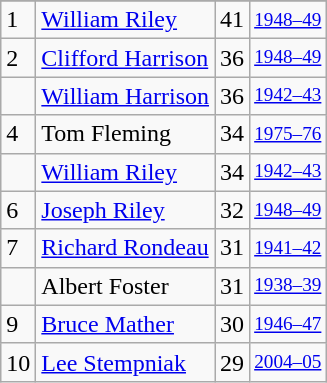<table class="wikitable">
<tr>
</tr>
<tr>
<td>1</td>
<td><a href='#'>William Riley</a></td>
<td>41</td>
<td style="font-size:80%;"><a href='#'>1948–49</a></td>
</tr>
<tr>
<td>2</td>
<td><a href='#'>Clifford Harrison</a></td>
<td>36</td>
<td style="font-size:80%;"><a href='#'>1948–49</a></td>
</tr>
<tr>
<td></td>
<td><a href='#'>William Harrison</a></td>
<td>36</td>
<td style="font-size:80%;"><a href='#'>1942–43</a></td>
</tr>
<tr>
<td>4</td>
<td>Tom Fleming</td>
<td>34</td>
<td style="font-size:80%;"><a href='#'>1975–76</a></td>
</tr>
<tr>
<td></td>
<td><a href='#'>William Riley</a></td>
<td>34</td>
<td style="font-size:80%;"><a href='#'>1942–43</a></td>
</tr>
<tr>
<td>6</td>
<td><a href='#'>Joseph Riley</a></td>
<td>32</td>
<td style="font-size:80%;"><a href='#'>1948–49</a></td>
</tr>
<tr>
<td>7</td>
<td><a href='#'>Richard Rondeau</a></td>
<td>31</td>
<td style="font-size:80%;"><a href='#'>1941–42</a></td>
</tr>
<tr>
<td></td>
<td>Albert Foster</td>
<td>31</td>
<td style="font-size:80%;"><a href='#'>1938–39</a></td>
</tr>
<tr>
<td>9</td>
<td><a href='#'>Bruce Mather</a></td>
<td>30</td>
<td style="font-size:80%;"><a href='#'>1946–47</a></td>
</tr>
<tr>
<td>10</td>
<td><a href='#'>Lee Stempniak</a></td>
<td>29</td>
<td style="font-size:80%;"><a href='#'>2004–05</a></td>
</tr>
</table>
